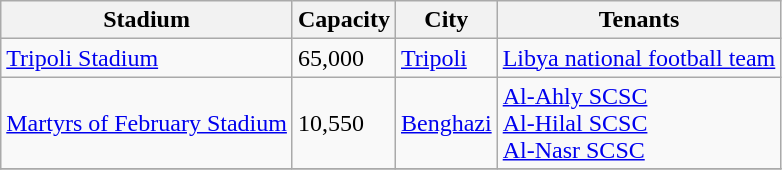<table class="wikitable sortable">
<tr>
<th>Stadium</th>
<th>Capacity</th>
<th>City</th>
<th>Tenants</th>
</tr>
<tr>
<td><a href='#'>Tripoli Stadium</a></td>
<td>65,000</td>
<td><a href='#'>Tripoli</a></td>
<td><a href='#'>Libya national football team</a></td>
</tr>
<tr>
<td><a href='#'>Martyrs of February Stadium</a></td>
<td>10,550</td>
<td><a href='#'>Benghazi</a></td>
<td><a href='#'>Al-Ahly SCSC</a> <br> <a href='#'>Al-Hilal SCSC</a> <br> <a href='#'>Al-Nasr SCSC</a></td>
</tr>
<tr>
</tr>
</table>
